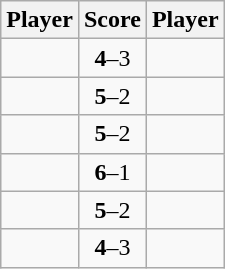<table class="wikitable" style="; text-align:center">
<tr>
<th>Player</th>
<th>Score</th>
<th>Player</th>
</tr>
<tr>
<td><strong></strong></td>
<td><strong>4</strong>–3</td>
<td></td>
</tr>
<tr>
<td><strong></strong></td>
<td><strong>5</strong>–2</td>
<td></td>
</tr>
<tr>
<td><strong></strong></td>
<td><strong>5</strong>–2</td>
<td></td>
</tr>
<tr>
<td><strong></strong></td>
<td><strong>6</strong>–1</td>
<td></td>
</tr>
<tr>
<td><strong></strong></td>
<td><strong>5</strong>–2</td>
<td></td>
</tr>
<tr>
<td><strong> </strong></td>
<td><strong>4</strong>–3</td>
<td></td>
</tr>
</table>
